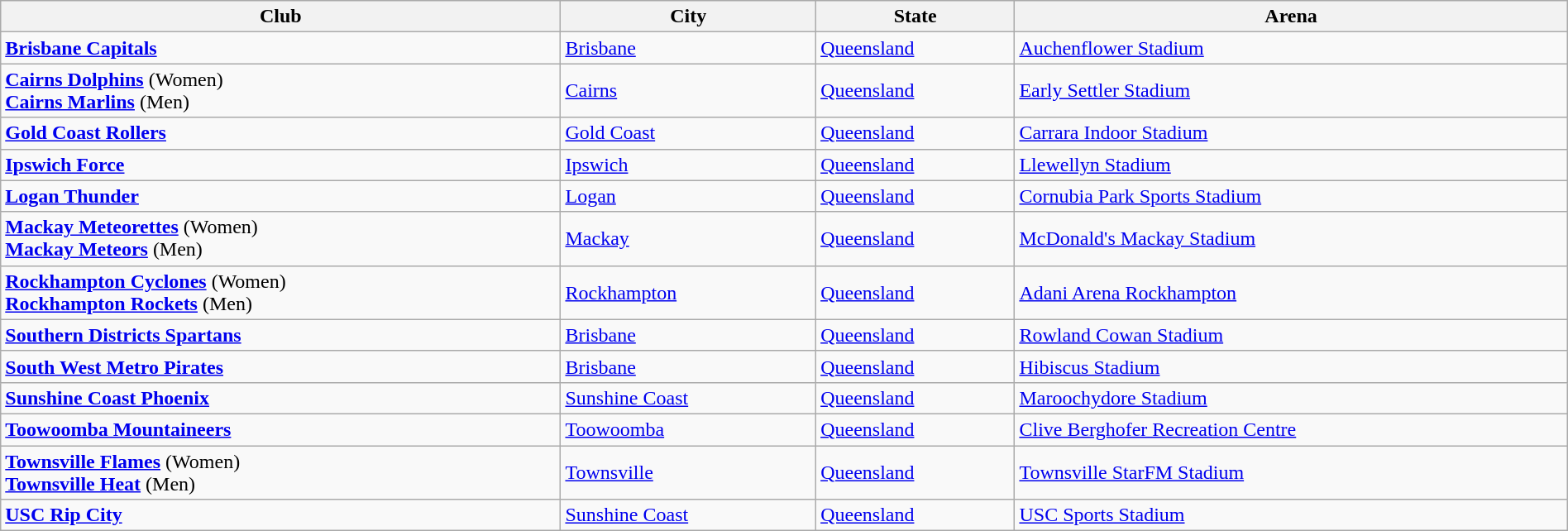<table class="wikitable sortable" style="width:100%">
<tr>
<th>Club</th>
<th>City</th>
<th>State</th>
<th>Arena</th>
</tr>
<tr>
<td><strong><a href='#'>Brisbane Capitals</a></strong></td>
<td><a href='#'>Brisbane</a></td>
<td> <a href='#'>Queensland</a></td>
<td><a href='#'>Auchenflower Stadium</a></td>
</tr>
<tr>
<td><strong><a href='#'>Cairns Dolphins</a></strong> (Women)<br><strong><a href='#'>Cairns Marlins</a></strong> (Men)</td>
<td><a href='#'>Cairns</a></td>
<td> <a href='#'>Queensland</a></td>
<td><a href='#'>Early Settler Stadium</a></td>
</tr>
<tr>
<td><strong><a href='#'>Gold Coast Rollers</a></strong></td>
<td><a href='#'>Gold Coast</a></td>
<td> <a href='#'>Queensland</a></td>
<td><a href='#'>Carrara Indoor Stadium</a></td>
</tr>
<tr>
<td><strong><a href='#'>Ipswich Force</a></strong></td>
<td><a href='#'>Ipswich</a></td>
<td> <a href='#'>Queensland</a></td>
<td><a href='#'>Llewellyn Stadium</a></td>
</tr>
<tr>
<td><strong><a href='#'>Logan Thunder</a></strong></td>
<td><a href='#'>Logan</a></td>
<td> <a href='#'>Queensland</a></td>
<td><a href='#'>Cornubia Park Sports Stadium</a></td>
</tr>
<tr>
<td><strong><a href='#'>Mackay Meteorettes</a></strong> (Women)<br><strong><a href='#'>Mackay Meteors</a></strong> (Men)</td>
<td><a href='#'>Mackay</a></td>
<td> <a href='#'>Queensland</a></td>
<td><a href='#'>McDonald's Mackay Stadium</a></td>
</tr>
<tr>
<td><strong><a href='#'>Rockhampton Cyclones</a></strong> (Women)<br><strong><a href='#'>Rockhampton Rockets</a></strong> (Men)</td>
<td><a href='#'>Rockhampton</a></td>
<td> <a href='#'>Queensland</a></td>
<td><a href='#'>Adani Arena Rockhampton</a></td>
</tr>
<tr>
<td><strong><a href='#'>Southern Districts Spartans</a></strong></td>
<td><a href='#'>Brisbane</a></td>
<td> <a href='#'>Queensland</a></td>
<td><a href='#'>Rowland Cowan Stadium</a></td>
</tr>
<tr>
<td><strong><a href='#'>South West Metro Pirates</a></strong></td>
<td><a href='#'>Brisbane</a></td>
<td> <a href='#'>Queensland</a></td>
<td><a href='#'>Hibiscus Stadium</a></td>
</tr>
<tr>
<td><strong><a href='#'>Sunshine Coast Phoenix</a></strong></td>
<td><a href='#'>Sunshine Coast</a></td>
<td> <a href='#'>Queensland</a></td>
<td><a href='#'>Maroochydore Stadium</a></td>
</tr>
<tr>
<td><strong><a href='#'>Toowoomba Mountaineers</a></strong></td>
<td><a href='#'>Toowoomba</a></td>
<td> <a href='#'>Queensland</a></td>
<td><a href='#'>Clive Berghofer Recreation Centre</a></td>
</tr>
<tr>
<td><strong><a href='#'>Townsville Flames</a></strong> (Women)<br><strong><a href='#'>Townsville Heat</a></strong> (Men)</td>
<td><a href='#'>Townsville</a></td>
<td> <a href='#'>Queensland</a></td>
<td><a href='#'>Townsville StarFM Stadium</a></td>
</tr>
<tr>
<td><strong><a href='#'>USC Rip City</a></strong></td>
<td><a href='#'>Sunshine Coast</a></td>
<td> <a href='#'>Queensland</a></td>
<td><a href='#'>USC Sports Stadium</a></td>
</tr>
</table>
